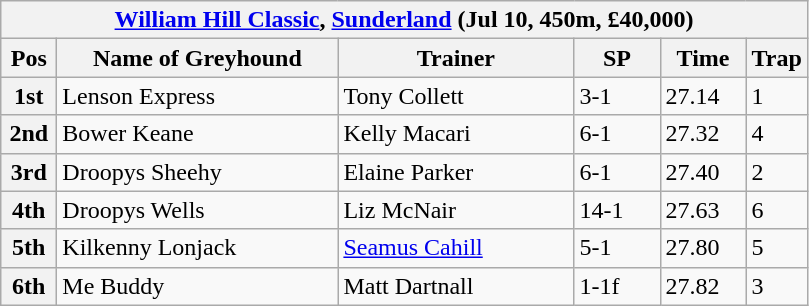<table class="wikitable">
<tr>
<th colspan="6"><a href='#'>William Hill Classic</a>, <a href='#'>Sunderland</a> (Jul 10, 450m, £40,000)</th>
</tr>
<tr>
<th width=30>Pos</th>
<th width=180>Name of Greyhound</th>
<th width=150>Trainer</th>
<th width=50>SP</th>
<th width=50>Time</th>
<th width=30>Trap</th>
</tr>
<tr>
<th>1st</th>
<td>Lenson Express</td>
<td>Tony Collett</td>
<td>3-1</td>
<td>27.14</td>
<td>1</td>
</tr>
<tr>
<th>2nd</th>
<td>Bower Keane</td>
<td>Kelly Macari</td>
<td>6-1</td>
<td>27.32</td>
<td>4</td>
</tr>
<tr>
<th>3rd</th>
<td>Droopys Sheehy</td>
<td>Elaine Parker</td>
<td>6-1</td>
<td>27.40</td>
<td>2</td>
</tr>
<tr>
<th>4th</th>
<td>Droopys Wells</td>
<td>Liz McNair</td>
<td>14-1</td>
<td>27.63</td>
<td>6</td>
</tr>
<tr>
<th>5th</th>
<td>Kilkenny Lonjack</td>
<td><a href='#'>Seamus Cahill</a></td>
<td>5-1</td>
<td>27.80</td>
<td>5</td>
</tr>
<tr>
<th>6th</th>
<td>Me Buddy</td>
<td>Matt Dartnall</td>
<td>1-1f</td>
<td>27.82</td>
<td>3</td>
</tr>
</table>
